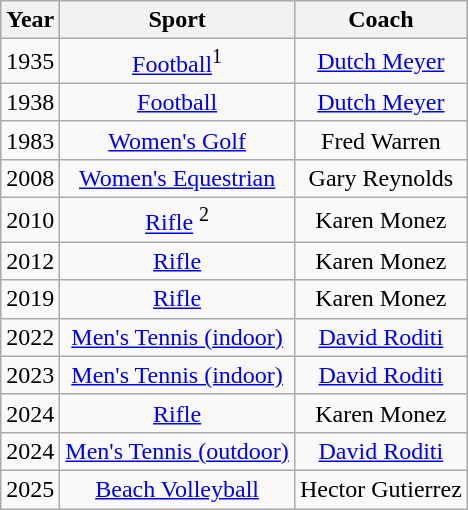<table class="wikitable">
<tr>
<th>Year</th>
<th>Sport</th>
<th>Coach</th>
</tr>
<tr align="center">
<td>1935</td>
<td><a href='#'>Football</a><sup>1</sup></td>
<td><a href='#'>Dutch Meyer</a></td>
</tr>
<tr align="center">
<td>1938</td>
<td><a href='#'>Football</a></td>
<td><a href='#'>Dutch Meyer</a></td>
</tr>
<tr align="center">
<td>1983</td>
<td><a href='#'>Women's Golf</a></td>
<td>Fred Warren</td>
</tr>
<tr align="center">
<td>2008</td>
<td><a href='#'>Women's Equestrian</a></td>
<td>Gary Reynolds</td>
</tr>
<tr align="center">
<td>2010</td>
<td><a href='#'>Rifle</a> <sup>2</sup></td>
<td>Karen Monez</td>
</tr>
<tr align="center">
<td>2012</td>
<td><a href='#'>Rifle</a></td>
<td>Karen Monez</td>
</tr>
<tr align="center">
<td>2019</td>
<td><a href='#'>Rifle</a></td>
<td>Karen Monez</td>
</tr>
<tr align="center">
<td>2022</td>
<td><a href='#'>Men's Tennis (indoor)</a></td>
<td><a href='#'>David Roditi</a></td>
</tr>
<tr align="center">
<td>2023</td>
<td><a href='#'>Men's Tennis (indoor)</a></td>
<td><a href='#'>David Roditi</a></td>
</tr>
<tr align="center">
<td>2024</td>
<td><a href='#'>Rifle</a></td>
<td>Karen Monez</td>
</tr>
<tr align="center">
<td>2024</td>
<td><a href='#'>Men's Tennis (outdoor)</a></td>
<td><a href='#'>David Roditi</a></td>
</tr>
<tr align="center">
<td>2025</td>
<td><a href='#'>Beach Volleyball</a></td>
<td>Hector Gutierrez</td>
</tr>
</table>
